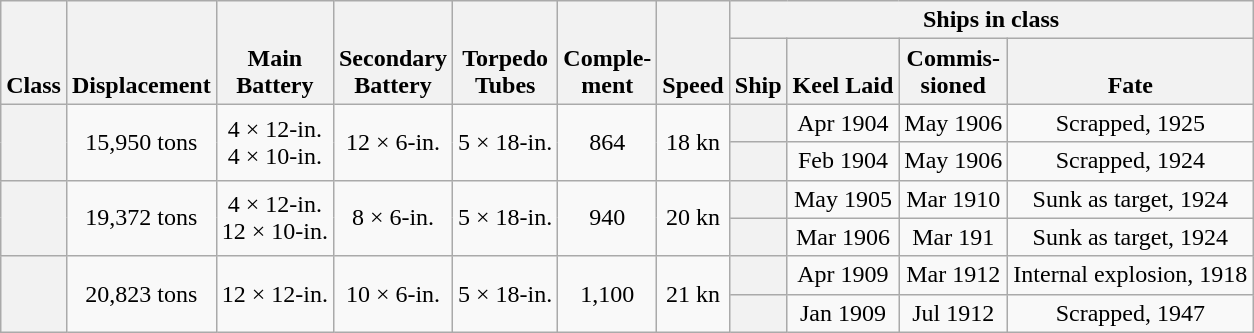<table class="wikitable plainrowheaders" style="text-align: center;">
<tr valign="bottom">
<th scope="col" rowspan=2>Class</th>
<th scope="col" rowspan=2>Displacement</th>
<th scope="col" rowspan=2>Main<br>Battery</th>
<th scope="col" rowspan=2>Secondary<br>Battery</th>
<th scope="col" rowspan=2>Torpedo<br>Tubes</th>
<th scope="col" rowspan=2>Comple-<br>ment</th>
<th scope="col" rowspan=2>Speed</th>
<th scope="col" colspan=4>Ships in class</th>
</tr>
<tr valign="bottom">
<th scope="col">Ship</th>
<th scope="col">Keel Laid</th>
<th scope="col">Commis-<br>sioned</th>
<th scope="col">Fate</th>
</tr>
<tr>
<th scope="row" rowspan=2></th>
<td scope="row" rowspan=2 style="text-align: center">15,950 tons</td>
<td scope="row" rowspan=2 style="text-align: center">4 × 12-in.<br>4 × 10-in.</td>
<td scope="row" rowspan=2 style="text-align: center">12 × 6-in.</td>
<td scope="row" rowspan=2 style="text-align: center">5 × 18-in.</td>
<td scope="row" rowspan=2 style="text-align: center">864</td>
<td scope="row" rowspan=2 style="text-align: center">18 kn</td>
<th scope="row"></th>
<td scope="row" style="text-align: center">Apr 1904</td>
<td scope="row" style="text-align: center">May 1906</td>
<td scope="row" style="text-align: center">Scrapped, 1925</td>
</tr>
<tr>
<th scope="row"></th>
<td scope="row" style="text-align: center">Feb 1904</td>
<td scope="row" style="text-align: center">May 1906</td>
<td scope="row" style="text-align: center">Scrapped, 1924</td>
</tr>
<tr>
<th scope="row" rowspan=2></th>
<td scope="row" rowspan=2 style="text-align: center">19,372 tons</td>
<td scope="row" rowspan=2 style="text-align: center">4 × 12-in.<br>12 × 10-in.</td>
<td scope="row" rowspan=2 style="text-align: center">8 × 6-in.</td>
<td scope="row" rowspan=2 style="text-align: center">5 × 18-in.</td>
<td scope="row" rowspan=2 style="text-align: center">940</td>
<td scope="row" rowspan=2 style="text-align: center">20 kn</td>
<th scope="row"></th>
<td scope="row" style="text-align: center">May 1905</td>
<td scope="row" style="text-align: center">Mar 1910</td>
<td scope="row" style="text-align: center">Sunk as target, 1924</td>
</tr>
<tr>
<th scope="row"></th>
<td scope="row" style="text-align: center">Mar 1906</td>
<td scope="row" style="text-align: center">Mar 191</td>
<td scope="row" style="text-align: center">Sunk as target, 1924</td>
</tr>
<tr>
<th scope="row" rowspan=2></th>
<td scope="row" rowspan=2 style="text-align: center">20,823 tons</td>
<td scope="row" rowspan=2 style="text-align: center">12 × 12-in.</td>
<td scope="row" rowspan=2 style="text-align: center">10 × 6-in.</td>
<td scope="row" rowspan=2 style="text-align: center">5 × 18-in.</td>
<td scope="row" rowspan=2 style="text-align: center">1,100</td>
<td scope="row" rowspan=2 style="text-align: center">21 kn</td>
<th scope="row"></th>
<td scope="row" style="text-align: center">Apr 1909</td>
<td scope="row" style="text-align: center">Mar 1912</td>
<td scope="row" style="text-align: center">Internal explosion, 1918</td>
</tr>
<tr>
<th scope="row"></th>
<td scope="row" style="text-align: center">Jan 1909</td>
<td scope="row" style="text-align: center">Jul 1912</td>
<td scope="row" style="text-align: center">Scrapped, 1947</td>
</tr>
</table>
